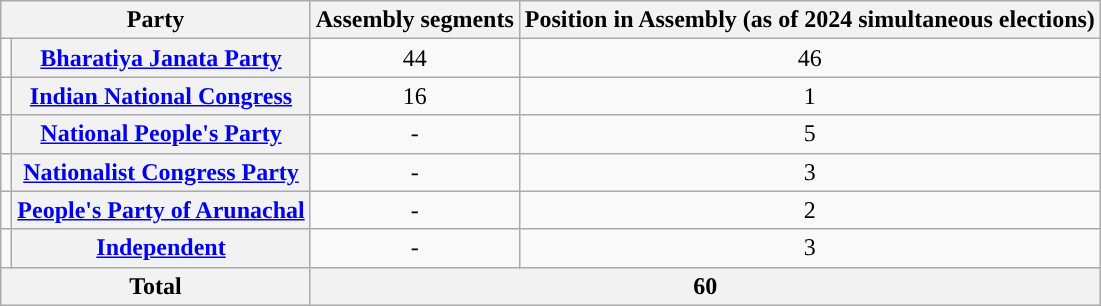<table class="wikitable" style="text-align:center">
<tr>
<th colspan=2>Party</th>
<th>Assembly segments</th>
<th>Position in Assembly (as of 2024 simultaneous elections)</th>
</tr>
<tr>
<td></td>
<th><a href='#'>Bharatiya Janata Party</a></th>
<td>44</td>
<td>46</td>
</tr>
<tr>
<td></td>
<th><a href='#'>Indian National Congress</a></th>
<td>16</td>
<td>1</td>
</tr>
<tr>
<td></td>
<th><a href='#'>National People's Party</a></th>
<td>-</td>
<td>5</td>
</tr>
<tr>
<td></td>
<th><a href='#'>Nationalist Congress Party</a></th>
<td>-</td>
<td>3</td>
</tr>
<tr>
<td></td>
<th><a href='#'>People's Party of Arunachal</a></th>
<td>-</td>
<td>2</td>
</tr>
<tr>
<td></td>
<th><a href='#'>Independent</a></th>
<td>-</td>
<td>3</td>
</tr>
<tr>
<th colspan=2>Total</th>
<th colspan=2>60</th>
</tr>
</table>
